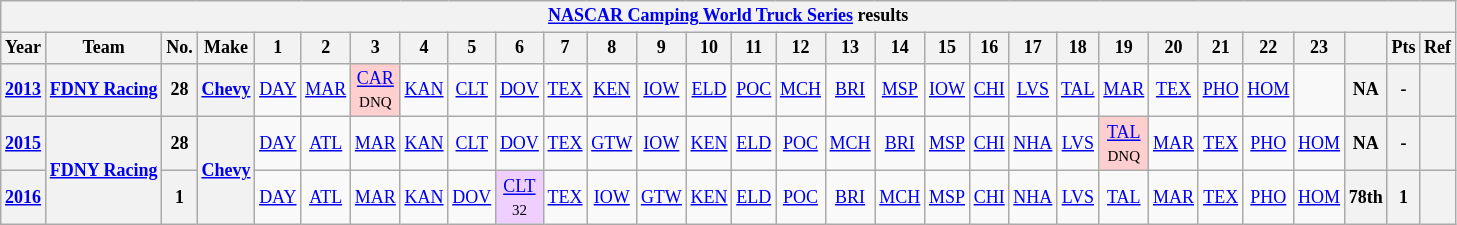<table class="wikitable" style="text-align:center; font-size:75%">
<tr>
<th colspan=45><a href='#'>NASCAR Camping World Truck Series</a> results</th>
</tr>
<tr>
<th>Year</th>
<th>Team</th>
<th>No.</th>
<th>Make</th>
<th>1</th>
<th>2</th>
<th>3</th>
<th>4</th>
<th>5</th>
<th>6</th>
<th>7</th>
<th>8</th>
<th>9</th>
<th>10</th>
<th>11</th>
<th>12</th>
<th>13</th>
<th>14</th>
<th>15</th>
<th>16</th>
<th>17</th>
<th>18</th>
<th>19</th>
<th>20</th>
<th>21</th>
<th>22</th>
<th>23</th>
<th></th>
<th>Pts</th>
<th>Ref</th>
</tr>
<tr>
<th><a href='#'>2013</a></th>
<th><a href='#'>FDNY Racing</a></th>
<th>28</th>
<th><a href='#'>Chevy</a></th>
<td><a href='#'>DAY</a></td>
<td><a href='#'>MAR</a></td>
<td style="background:#FFCFCF;"><a href='#'>CAR</a><br><small>DNQ</small></td>
<td><a href='#'>KAN</a></td>
<td><a href='#'>CLT</a></td>
<td><a href='#'>DOV</a></td>
<td><a href='#'>TEX</a></td>
<td><a href='#'>KEN</a></td>
<td><a href='#'>IOW</a></td>
<td><a href='#'>ELD</a></td>
<td><a href='#'>POC</a></td>
<td><a href='#'>MCH</a></td>
<td><a href='#'>BRI</a></td>
<td><a href='#'>MSP</a></td>
<td><a href='#'>IOW</a></td>
<td><a href='#'>CHI</a></td>
<td><a href='#'>LVS</a></td>
<td><a href='#'>TAL</a></td>
<td><a href='#'>MAR</a></td>
<td><a href='#'>TEX</a></td>
<td><a href='#'>PHO</a></td>
<td><a href='#'>HOM</a></td>
<td></td>
<th>NA</th>
<th>-</th>
<th></th>
</tr>
<tr>
<th><a href='#'>2015</a></th>
<th rowspan=2><a href='#'>FDNY Racing</a></th>
<th>28</th>
<th rowspan=2><a href='#'>Chevy</a></th>
<td><a href='#'>DAY</a></td>
<td><a href='#'>ATL</a></td>
<td><a href='#'>MAR</a></td>
<td><a href='#'>KAN</a></td>
<td><a href='#'>CLT</a></td>
<td><a href='#'>DOV</a></td>
<td><a href='#'>TEX</a></td>
<td><a href='#'>GTW</a></td>
<td><a href='#'>IOW</a></td>
<td><a href='#'>KEN</a></td>
<td><a href='#'>ELD</a></td>
<td><a href='#'>POC</a></td>
<td><a href='#'>MCH</a></td>
<td><a href='#'>BRI</a></td>
<td><a href='#'>MSP</a></td>
<td><a href='#'>CHI</a></td>
<td><a href='#'>NHA</a></td>
<td><a href='#'>LVS</a></td>
<td style="background:#FFCFCF;"><a href='#'>TAL</a><br><small>DNQ</small></td>
<td><a href='#'>MAR</a></td>
<td><a href='#'>TEX</a></td>
<td><a href='#'>PHO</a></td>
<td><a href='#'>HOM</a></td>
<th>NA</th>
<th>-</th>
<th></th>
</tr>
<tr>
<th><a href='#'>2016</a></th>
<th>1</th>
<td><a href='#'>DAY</a></td>
<td><a href='#'>ATL</a></td>
<td><a href='#'>MAR</a></td>
<td><a href='#'>KAN</a></td>
<td><a href='#'>DOV</a></td>
<td style="background:#EFCFFF;"><a href='#'>CLT</a><br><small>32</small></td>
<td><a href='#'>TEX</a></td>
<td><a href='#'>IOW</a></td>
<td><a href='#'>GTW</a></td>
<td><a href='#'>KEN</a></td>
<td><a href='#'>ELD</a></td>
<td><a href='#'>POC</a></td>
<td><a href='#'>BRI</a></td>
<td><a href='#'>MCH</a></td>
<td><a href='#'>MSP</a></td>
<td><a href='#'>CHI</a></td>
<td><a href='#'>NHA</a></td>
<td><a href='#'>LVS</a></td>
<td><a href='#'>TAL</a></td>
<td><a href='#'>MAR</a></td>
<td><a href='#'>TEX</a></td>
<td><a href='#'>PHO</a></td>
<td><a href='#'>HOM</a></td>
<th>78th</th>
<th>1</th>
<th></th>
</tr>
</table>
